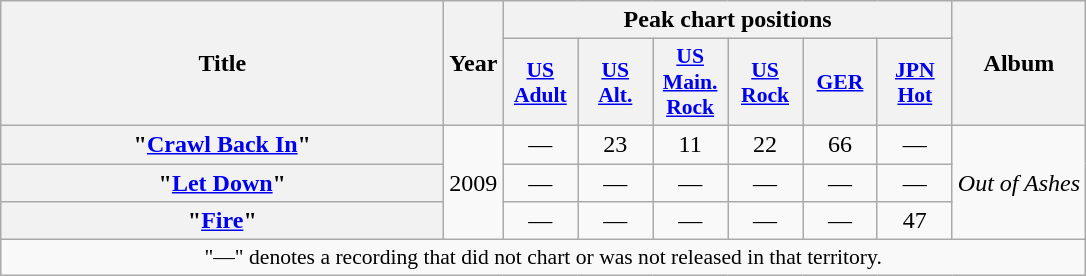<table class="wikitable plainrowheaders" style="text-align:center;">
<tr>
<th scope="col" rowspan="2" style="width:18em;">Title</th>
<th scope="col" rowspan="2">Year</th>
<th scope="col" colspan="6">Peak chart positions</th>
<th scope="col" rowspan="2">Album</th>
</tr>
<tr>
<th scope="col" style="width:3em;font-size:90%;"><a href='#'>US<br>Adult</a><br></th>
<th scope="col" style="width:3em;font-size:90%;"><a href='#'>US<br>Alt.</a><br></th>
<th scope="col" style="width:3em;font-size:90%;"><a href='#'>US<br>Main. Rock</a><br></th>
<th scope="col" style="width:3em;font-size:90%;"><a href='#'>US<br>Rock</a><br></th>
<th scope="col" style="width:3em;font-size:90%;"><a href='#'>GER</a><br></th>
<th scope="col" style="width:3em;font-size:90%;"><a href='#'>JPN<br>Hot</a><br></th>
</tr>
<tr>
<th scope="row">"<a href='#'>Crawl Back In</a>"</th>
<td rowspan="3">2009</td>
<td>—</td>
<td>23</td>
<td>11</td>
<td>22</td>
<td>66</td>
<td>—</td>
<td rowspan="3"><em>Out of Ashes</em></td>
</tr>
<tr>
<th scope="row">"<a href='#'>Let Down</a>"</th>
<td>—</td>
<td>—</td>
<td>—</td>
<td>—</td>
<td>—</td>
<td>—</td>
</tr>
<tr>
<th scope="row">"<a href='#'>Fire</a>"</th>
<td>—</td>
<td>—</td>
<td>—</td>
<td>—</td>
<td>—</td>
<td>47</td>
</tr>
<tr>
<td colspan="15" style="font-size:90%">"—" denotes a recording that did not chart or was not released in that territory.</td>
</tr>
</table>
